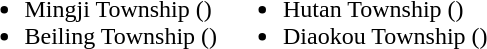<table>
<tr>
<td valign="top"><br><ul><li>Mingji Township ()</li><li>Beiling Township ()</li></ul></td>
<td valign="top"><br><ul><li>Hutan Township ()</li><li>Diaokou Township ()</li></ul></td>
</tr>
</table>
